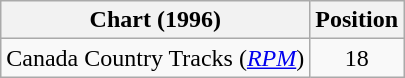<table class="wikitable sortable">
<tr>
<th scope="col">Chart (1996)</th>
<th scope="col">Position</th>
</tr>
<tr>
<td>Canada Country Tracks (<em><a href='#'>RPM</a></em>)</td>
<td align="center">18</td>
</tr>
</table>
